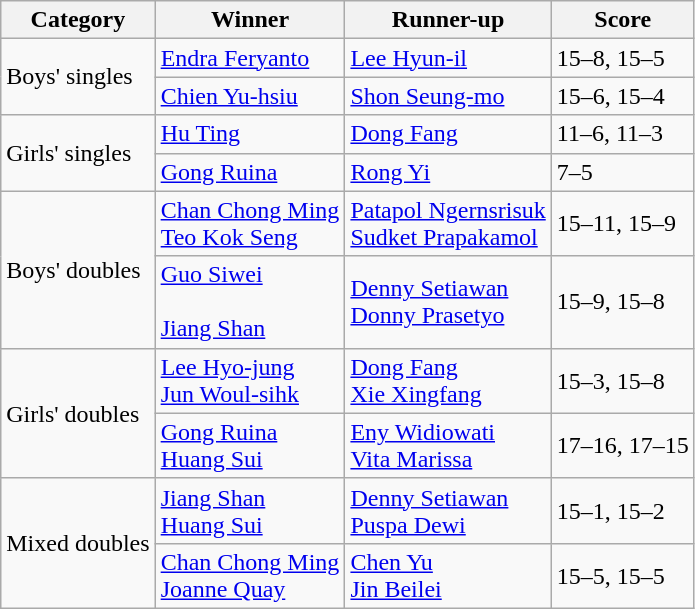<table class="wikitable">
<tr>
<th>Category</th>
<th>Winner</th>
<th>Runner-up</th>
<th>Score</th>
</tr>
<tr>
<td rowspan=2>Boys' singles</td>
<td> <a href='#'>Endra Feryanto</a></td>
<td> <a href='#'>Lee Hyun-il</a></td>
<td>15–8, 15–5</td>
</tr>
<tr>
<td> <a href='#'>Chien Yu-hsiu</a></td>
<td> <a href='#'>Shon Seung-mo</a></td>
<td>15–6, 15–4</td>
</tr>
<tr>
<td rowspan=2>Girls' singles</td>
<td> <a href='#'>Hu Ting</a></td>
<td> <a href='#'>Dong Fang</a></td>
<td>11–6, 11–3</td>
</tr>
<tr>
<td> <a href='#'>Gong Ruina</a></td>
<td> <a href='#'>Rong Yi</a></td>
<td>7–5</td>
</tr>
<tr>
<td rowspan=2>Boys' doubles</td>
<td> <a href='#'>Chan Chong Ming</a><br> <a href='#'>Teo Kok Seng</a></td>
<td> <a href='#'>Patapol Ngernsrisuk</a><br> <a href='#'>Sudket Prapakamol</a></td>
<td>15–11, 15–9</td>
</tr>
<tr>
<td> <a href='#'>Guo Siwei</a><br><br> <a href='#'>Jiang Shan</a></td>
<td> <a href='#'>Denny Setiawan</a><br> <a href='#'>Donny Prasetyo</a></td>
<td>15–9, 15–8</td>
</tr>
<tr>
<td rowspan=2>Girls' doubles</td>
<td> <a href='#'>Lee Hyo-jung</a><br>  <a href='#'>Jun Woul-sihk</a></td>
<td> <a href='#'>Dong Fang</a><br> <a href='#'>Xie Xingfang</a></td>
<td>15–3, 15–8</td>
</tr>
<tr>
<td> <a href='#'>Gong Ruina</a><br> <a href='#'>Huang Sui</a></td>
<td> <a href='#'>Eny Widiowati</a><br> <a href='#'>Vita Marissa</a></td>
<td>17–16, 17–15</td>
</tr>
<tr>
<td rowspan=2>Mixed doubles</td>
<td> <a href='#'>Jiang Shan</a><br> <a href='#'>Huang Sui</a></td>
<td> <a href='#'>Denny Setiawan</a><br> <a href='#'>Puspa Dewi</a></td>
<td>15–1, 15–2</td>
</tr>
<tr>
<td> <a href='#'>Chan Chong Ming</a><br> <a href='#'>Joanne Quay</a></td>
<td> <a href='#'>Chen Yu</a><br> <a href='#'>Jin Beilei</a></td>
<td>15–5, 15–5</td>
</tr>
</table>
